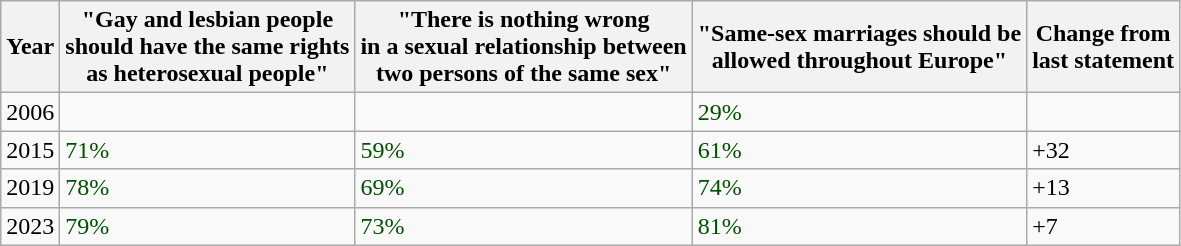<table class="wikitable sortable">
<tr>
<th>Year</th>
<th>"Gay and lesbian people<br>should have the same rights<br>as heterosexual people"</th>
<th>"There is nothing wrong<br>in a sexual relationship between<br>two persons of the same sex"</th>
<th>"Same-sex marriages should be<br>allowed throughout Europe"</th>
<th>Change from<br> last statement</th>
</tr>
<tr>
<td>2006</td>
<td></td>
<td></td>
<td style="color:#005000;">29%</td>
<td></td>
</tr>
<tr>
<td>2015</td>
<td style="color:#005000;">71%</td>
<td style="color:#005000;">59%</td>
<td style="color:#005000;">61%</td>
<td>+32</td>
</tr>
<tr>
<td>2019</td>
<td style="color:#005000;">78%</td>
<td style="color:#005000;">69%</td>
<td style="color:#005000;">74%</td>
<td>+13</td>
</tr>
<tr>
<td>2023</td>
<td style="color:#005000;">79%</td>
<td style="color:#005000;">73%</td>
<td style="color:#005000;">81%</td>
<td>+7</td>
</tr>
</table>
